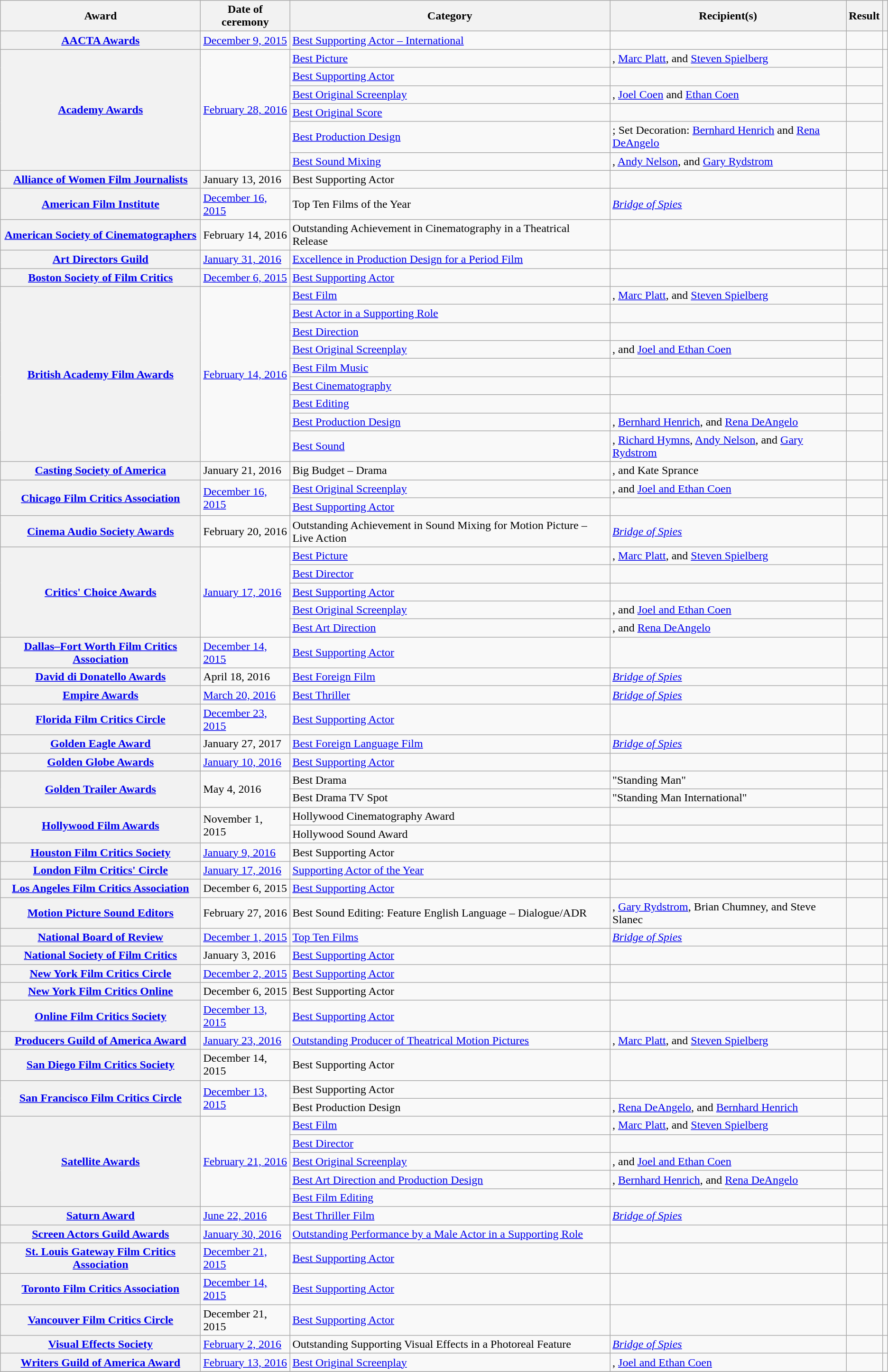<table class="wikitable plainrowheaders sortable">
<tr>
<th scope="col">Award</th>
<th scope="col">Date of ceremony</th>
<th scope="col">Category</th>
<th scope="col">Recipient(s)</th>
<th scope="col">Result</th>
<th scope="col" class="unsortable"></th>
</tr>
<tr>
<th scope="row"><a href='#'>AACTA Awards</a></th>
<td><a href='#'>December 9, 2015</a></td>
<td><a href='#'>Best Supporting Actor – International</a></td>
<td></td>
<td></td>
<td style="text-align:center;"></td>
</tr>
<tr>
<th scope="row" rowspan=6><a href='#'>Academy Awards</a></th>
<td rowspan=6><a href='#'>February 28, 2016</a></td>
<td><a href='#'>Best Picture</a></td>
<td>, <a href='#'>Marc Platt</a>, and <a href='#'>Steven Spielberg</a></td>
<td></td>
<td style="text-align:center;" rowspan=6></td>
</tr>
<tr>
<td><a href='#'>Best Supporting Actor</a></td>
<td></td>
<td></td>
</tr>
<tr>
<td><a href='#'>Best Original Screenplay</a></td>
<td>, <a href='#'>Joel Coen</a> and <a href='#'>Ethan Coen</a></td>
<td></td>
</tr>
<tr>
<td><a href='#'>Best Original Score</a></td>
<td></td>
<td></td>
</tr>
<tr>
<td><a href='#'>Best Production Design</a></td>
<td>; Set Decoration: <a href='#'>Bernhard Henrich</a> and <a href='#'>Rena DeAngelo</a></td>
<td></td>
</tr>
<tr>
<td><a href='#'>Best Sound Mixing</a></td>
<td>, <a href='#'>Andy Nelson</a>, and <a href='#'>Gary Rydstrom</a></td>
<td></td>
</tr>
<tr>
<th scope="row"><a href='#'>Alliance of Women Film Journalists</a></th>
<td>January 13, 2016</td>
<td>Best Supporting Actor</td>
<td></td>
<td></td>
<td style="text-align:center;"></td>
</tr>
<tr>
<th scope="row"><a href='#'>American Film Institute</a></th>
<td><a href='#'>December 16, 2015</a></td>
<td>Top Ten Films of the Year</td>
<td><em><a href='#'>Bridge of Spies</a></em></td>
<td></td>
<td style="text-align:center;"></td>
</tr>
<tr>
<th scope="row"><a href='#'>American Society of Cinematographers</a></th>
<td>February 14, 2016</td>
<td>Outstanding Achievement in Cinematography in a Theatrical Release</td>
<td></td>
<td></td>
<td style="text-align:center;"></td>
</tr>
<tr>
<th scope="row"><a href='#'>Art Directors Guild</a></th>
<td><a href='#'>January 31, 2016</a></td>
<td><a href='#'>Excellence in Production Design for a Period Film</a></td>
<td></td>
<td></td>
<td style="text-align:center;"></td>
</tr>
<tr>
<th scope="row"><a href='#'>Boston Society of Film Critics</a></th>
<td><a href='#'>December 6, 2015</a></td>
<td><a href='#'>Best Supporting Actor</a></td>
<td></td>
<td></td>
<td style="text-align:center;"></td>
</tr>
<tr>
<th scope="row" rowspan=9><a href='#'>British Academy Film Awards</a></th>
<td rowspan=9><a href='#'>February 14, 2016</a></td>
<td><a href='#'>Best Film</a></td>
<td>, <a href='#'>Marc Platt</a>, and <a href='#'>Steven Spielberg</a></td>
<td></td>
<td style="text-align:center;" rowspan=9></td>
</tr>
<tr>
<td><a href='#'>Best Actor in a Supporting Role</a></td>
<td></td>
<td></td>
</tr>
<tr>
<td><a href='#'>Best Direction</a></td>
<td></td>
<td></td>
</tr>
<tr>
<td><a href='#'>Best Original Screenplay</a></td>
<td>, and <a href='#'>Joel and Ethan Coen</a></td>
<td></td>
</tr>
<tr>
<td><a href='#'>Best Film Music</a></td>
<td></td>
<td></td>
</tr>
<tr>
<td><a href='#'>Best Cinematography</a></td>
<td></td>
<td></td>
</tr>
<tr>
<td><a href='#'>Best Editing</a></td>
<td></td>
<td></td>
</tr>
<tr>
<td><a href='#'>Best Production Design</a></td>
<td>, <a href='#'>Bernhard Henrich</a>, and <a href='#'>Rena DeAngelo</a></td>
<td></td>
</tr>
<tr>
<td><a href='#'>Best Sound</a></td>
<td>, <a href='#'>Richard Hymns</a>, <a href='#'>Andy Nelson</a>, and <a href='#'>Gary Rydstrom</a></td>
<td></td>
</tr>
<tr>
<th scope="row"><a href='#'>Casting Society of America</a></th>
<td>January 21, 2016</td>
<td>Big Budget – Drama</td>
<td>, and Kate Sprance</td>
<td></td>
<td style="text-align:center;"></td>
</tr>
<tr>
<th scope="row" rowspan=2><a href='#'>Chicago Film Critics Association</a></th>
<td rowspan=2><a href='#'>December 16, 2015</a></td>
<td><a href='#'>Best Original Screenplay</a></td>
<td>, and <a href='#'>Joel and Ethan Coen</a></td>
<td></td>
<td style="text-align:center;" rowspan=2></td>
</tr>
<tr>
<td><a href='#'>Best Supporting Actor</a></td>
<td></td>
<td></td>
</tr>
<tr>
<th scope="row"><a href='#'>Cinema Audio Society Awards</a></th>
<td>February 20, 2016</td>
<td>Outstanding Achievement in Sound Mixing for Motion Picture – Live Action</td>
<td><em><a href='#'>Bridge of Spies</a></em></td>
<td></td>
<td style="text-align:center;"></td>
</tr>
<tr>
<th scope="row" rowspan=5><a href='#'>Critics' Choice Awards</a></th>
<td rowspan=5><a href='#'>January 17, 2016</a></td>
<td><a href='#'>Best Picture</a></td>
<td>, <a href='#'>Marc Platt</a>, and <a href='#'>Steven Spielberg</a></td>
<td></td>
<td style="text-align:center;" rowspan=5></td>
</tr>
<tr>
<td><a href='#'>Best Director</a></td>
<td></td>
<td></td>
</tr>
<tr>
<td><a href='#'>Best Supporting Actor</a></td>
<td></td>
<td></td>
</tr>
<tr>
<td><a href='#'>Best Original Screenplay</a></td>
<td>, and <a href='#'>Joel and Ethan Coen</a></td>
<td></td>
</tr>
<tr>
<td><a href='#'>Best Art Direction</a></td>
<td>, and <a href='#'>Rena DeAngelo</a></td>
<td></td>
</tr>
<tr>
<th scope="row"><a href='#'>Dallas–Fort Worth Film Critics Association</a></th>
<td><a href='#'>December 14, 2015</a></td>
<td><a href='#'>Best Supporting Actor</a></td>
<td></td>
<td></td>
<td style="text-align:center;"></td>
</tr>
<tr>
<th scope="row"><a href='#'>David di Donatello Awards</a></th>
<td>April 18, 2016</td>
<td><a href='#'>Best Foreign Film</a></td>
<td><em><a href='#'>Bridge of Spies</a></em></td>
<td></td>
<td style="text-align:center;"></td>
</tr>
<tr>
<th scope="row"><a href='#'>Empire Awards</a></th>
<td><a href='#'>March 20, 2016</a></td>
<td><a href='#'>Best Thriller</a></td>
<td><em><a href='#'>Bridge of Spies</a></em></td>
<td></td>
<td style="text-align:center;"></td>
</tr>
<tr>
<th scope="row"><a href='#'>Florida Film Critics Circle</a></th>
<td><a href='#'>December 23, 2015</a></td>
<td><a href='#'>Best Supporting Actor</a></td>
<td></td>
<td></td>
<td style="text-align:center;"></td>
</tr>
<tr>
<th scope="row"><a href='#'>Golden Eagle Award</a></th>
<td>January 27, 2017</td>
<td><a href='#'>Best Foreign Language Film</a></td>
<td><em><a href='#'>Bridge of Spies</a></em></td>
<td></td>
<td style="text-align:center;"></td>
</tr>
<tr>
<th scope="row"><a href='#'>Golden Globe Awards</a></th>
<td><a href='#'>January 10, 2016</a></td>
<td><a href='#'>Best Supporting Actor</a></td>
<td></td>
<td></td>
<td style="text-align:center;"></td>
</tr>
<tr>
<th scope="row" rowspan=2><a href='#'>Golden Trailer Awards</a></th>
<td rowspan="2">May 4, 2016</td>
<td>Best Drama</td>
<td>"Standing Man"</td>
<td></td>
<td style="text-align:center;" rowspan=2></td>
</tr>
<tr>
<td>Best Drama TV Spot</td>
<td>"Standing Man International"</td>
<td></td>
</tr>
<tr>
<th scope="row" rowspan=2><a href='#'>Hollywood Film Awards</a></th>
<td rowspan=2>November 1, 2015</td>
<td>Hollywood Cinematography Award</td>
<td></td>
<td></td>
<td style="text-align:center;" rowspan=2></td>
</tr>
<tr>
<td>Hollywood Sound Award</td>
<td></td>
<td></td>
</tr>
<tr>
<th scope="row"><a href='#'>Houston Film Critics Society</a></th>
<td><a href='#'>January 9, 2016</a></td>
<td>Best Supporting Actor</td>
<td></td>
<td></td>
<td style="text-align:center;"></td>
</tr>
<tr>
<th scope="row"><a href='#'>London Film Critics' Circle</a></th>
<td><a href='#'>January 17, 2016</a></td>
<td><a href='#'>Supporting Actor of the Year</a></td>
<td></td>
<td></td>
<td style="text-align:center;"></td>
</tr>
<tr>
<th scope="row"><a href='#'>Los Angeles Film Critics Association</a></th>
<td>December 6, 2015</td>
<td><a href='#'>Best Supporting Actor</a></td>
<td></td>
<td></td>
<td style="text-align:center;"></td>
</tr>
<tr>
<th scope="row"><a href='#'>Motion Picture Sound Editors</a></th>
<td>February 27, 2016</td>
<td>Best Sound Editing: Feature English Language – Dialogue/ADR</td>
<td>, <a href='#'>Gary Rydstrom</a>, Brian Chumney, and Steve Slanec</td>
<td></td>
<td style="text-align:center;"></td>
</tr>
<tr>
<th scope="row"><a href='#'>National Board of Review</a></th>
<td><a href='#'>December 1, 2015</a></td>
<td><a href='#'>Top Ten Films</a></td>
<td><em><a href='#'>Bridge of Spies</a></em></td>
<td></td>
<td style="text-align:center;"></td>
</tr>
<tr>
<th scope="row"><a href='#'>National Society of Film Critics</a></th>
<td>January 3, 2016</td>
<td><a href='#'>Best Supporting Actor</a></td>
<td></td>
<td></td>
<td style="text-align:center;"></td>
</tr>
<tr>
<th scope="row"><a href='#'>New York Film Critics Circle</a></th>
<td><a href='#'>December 2, 2015</a></td>
<td><a href='#'>Best Supporting Actor</a></td>
<td></td>
<td></td>
<td style="text-align:center;"></td>
</tr>
<tr>
<th scope="row"><a href='#'>New York Film Critics Online</a></th>
<td>December 6, 2015</td>
<td>Best Supporting Actor</td>
<td></td>
<td></td>
<td style="text-align:center;"></td>
</tr>
<tr>
<th scope="row"><a href='#'>Online Film Critics Society</a></th>
<td><a href='#'>December 13, 2015</a></td>
<td><a href='#'>Best Supporting Actor</a></td>
<td></td>
<td></td>
<td style="text-align:center;"></td>
</tr>
<tr>
<th scope="row"><a href='#'>Producers Guild of America Award</a></th>
<td><a href='#'>January 23, 2016</a></td>
<td><a href='#'>Outstanding Producer of Theatrical Motion Pictures</a></td>
<td>, <a href='#'>Marc Platt</a>, and <a href='#'>Steven Spielberg</a></td>
<td></td>
<td style="text-align:center;"></td>
</tr>
<tr>
<th scope="row"><a href='#'>San Diego Film Critics Society</a></th>
<td>December 14, 2015</td>
<td>Best Supporting Actor</td>
<td></td>
<td></td>
<td style="text-align:center;"></td>
</tr>
<tr>
<th scope="row" rowspan="2"><a href='#'>San Francisco Film Critics Circle</a></th>
<td rowspan="2"><a href='#'>December 13, 2015</a></td>
<td>Best Supporting Actor</td>
<td></td>
<td></td>
<td style="text-align:center;" rowspan="2"></td>
</tr>
<tr>
<td>Best Production Design</td>
<td>, <a href='#'>Rena DeAngelo</a>, and <a href='#'>Bernhard Henrich</a></td>
<td></td>
</tr>
<tr>
<th scope="row" rowspan=5><a href='#'>Satellite Awards</a></th>
<td rowspan="5"><a href='#'>February 21, 2016</a></td>
<td><a href='#'>Best Film</a></td>
<td>, <a href='#'>Marc Platt</a>, and <a href='#'>Steven Spielberg</a></td>
<td></td>
<td style="text-align:center;" rowspan="5"></td>
</tr>
<tr>
<td><a href='#'>Best Director</a></td>
<td></td>
<td></td>
</tr>
<tr>
<td><a href='#'>Best Original Screenplay</a></td>
<td>, and <a href='#'>Joel and Ethan Coen</a></td>
<td></td>
</tr>
<tr>
<td><a href='#'>Best Art Direction and Production Design</a></td>
<td>, <a href='#'>Bernhard Henrich</a>, and <a href='#'>Rena DeAngelo</a></td>
<td></td>
</tr>
<tr>
<td><a href='#'>Best Film Editing</a></td>
<td></td>
<td></td>
</tr>
<tr>
<th scope=row><a href='#'>Saturn Award</a></th>
<td><a href='#'>June 22, 2016</a></td>
<td><a href='#'>Best Thriller Film</a></td>
<td><em><a href='#'>Bridge of Spies</a></em></td>
<td></td>
<td style="text-align:center;"></td>
</tr>
<tr>
<th scope="row"><a href='#'>Screen Actors Guild Awards</a></th>
<td><a href='#'>January 30, 2016</a></td>
<td><a href='#'>Outstanding Performance by a Male Actor in a Supporting Role</a></td>
<td></td>
<td></td>
<td style="text-align:center;"></td>
</tr>
<tr>
<th scope="row"><a href='#'>St. Louis Gateway Film Critics Association</a></th>
<td><a href='#'>December 21, 2015</a></td>
<td><a href='#'>Best Supporting Actor</a></td>
<td></td>
<td></td>
<td style="text-align:center;"></td>
</tr>
<tr>
<th scope="row"><a href='#'>Toronto Film Critics Association</a></th>
<td><a href='#'>December 14, 2015</a></td>
<td><a href='#'>Best Supporting Actor</a></td>
<td></td>
<td></td>
<td style="text-align:center;"></td>
</tr>
<tr>
<th scope="row"><a href='#'>Vancouver Film Critics Circle</a></th>
<td>December 21, 2015</td>
<td><a href='#'>Best Supporting Actor</a></td>
<td></td>
<td></td>
<td style="text-align:center;"></td>
</tr>
<tr>
<th scope="row"><a href='#'>Visual Effects Society</a></th>
<td><a href='#'>February 2, 2016</a></td>
<td>Outstanding Supporting Visual Effects in a Photoreal Feature</td>
<td><em><a href='#'>Bridge of Spies</a></em></td>
<td></td>
<td style="text-align:center;"></td>
</tr>
<tr>
<th scope="row"><a href='#'>Writers Guild of America Award</a></th>
<td><a href='#'>February 13, 2016</a></td>
<td><a href='#'>Best Original Screenplay</a></td>
<td>, <a href='#'>Joel and Ethan Coen</a></td>
<td></td>
<td style="text-align:center;"></td>
</tr>
<tr>
</tr>
</table>
